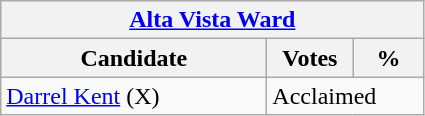<table class="wikitable">
<tr>
<th colspan="3"><a href='#'>Alta Vista Ward</a></th>
</tr>
<tr>
<th style="width: 170px">Candidate</th>
<th style="width: 50px">Votes</th>
<th style="width: 40px">%</th>
</tr>
<tr>
<td><a href='#'>Darrel Kent</a> (X)</td>
<td colspan="2">Acclaimed</td>
</tr>
</table>
